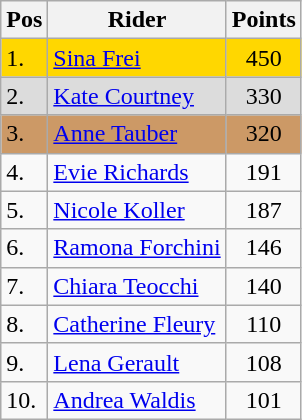<table style="background: #f9f9f9" class=wikitable>
<tr>
<th>Pos</th>
<th>Rider</th>
<th>Points</th>
</tr>
<tr bgcolor=gold>
<td>1.</td>
<td> <a href='#'>Sina Frei</a></td>
<td align=center>450</td>
</tr>
<tr bgcolor=DCDCDC>
<td>2.</td>
<td> <a href='#'>Kate Courtney</a></td>
<td align=center>330</td>
</tr>
<tr bgcolor=CC9966>
<td>3.</td>
<td> <a href='#'>Anne Tauber</a></td>
<td align=center>320</td>
</tr>
<tr>
<td>4.</td>
<td> <a href='#'>Evie Richards</a></td>
<td align=center>191</td>
</tr>
<tr>
<td>5.</td>
<td> <a href='#'>Nicole Koller</a></td>
<td align=center>187</td>
</tr>
<tr>
<td>6.</td>
<td> <a href='#'>Ramona Forchini</a></td>
<td align=center>146</td>
</tr>
<tr>
<td>7.</td>
<td> <a href='#'>Chiara Teocchi</a></td>
<td align=center>140</td>
</tr>
<tr>
<td>8.</td>
<td> <a href='#'>Catherine Fleury</a></td>
<td align=center>110</td>
</tr>
<tr>
<td>9.</td>
<td> <a href='#'>Lena Gerault</a></td>
<td align=center>108</td>
</tr>
<tr>
<td>10.</td>
<td> <a href='#'>Andrea Waldis</a></td>
<td align=center>101</td>
</tr>
</table>
